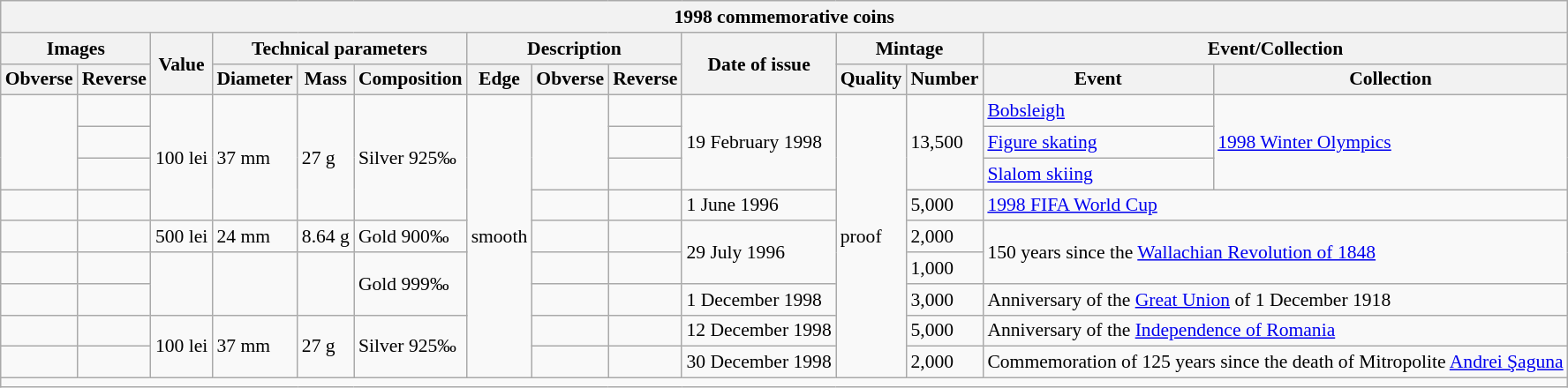<table class="wikitable" style="font-size: 90%">
<tr>
<th colspan="14">1998 commemorative coins</th>
</tr>
<tr>
<th colspan=2>Images</th>
<th rowspan=2>Value</th>
<th colspan=3>Technical parameters</th>
<th colspan=3>Description</th>
<th rowspan=2>Date of issue</th>
<th colspan=2>Mintage</th>
<th colspan=2>Event/Collection</th>
</tr>
<tr>
<th>Obverse</th>
<th>Reverse</th>
<th>Diameter</th>
<th>Mass</th>
<th>Composition</th>
<th>Edge</th>
<th>Obverse</th>
<th>Reverse</th>
<th>Quality</th>
<th>Number</th>
<th>Event</th>
<th>Collection</th>
</tr>
<tr>
<td rowspan=3></td>
<td></td>
<td rowspan="4">100 lei</td>
<td rowspan="4">37 mm</td>
<td rowspan="4">27 g</td>
<td rowspan="4">Silver 925‰</td>
<td rowspan="9">smooth</td>
<td rowspan=3></td>
<td></td>
<td rowspan=3>19 February 1998</td>
<td rowspan="9">proof</td>
<td rowspan="3">13,500</td>
<td><a href='#'>Bobsleigh</a></td>
<td rowspan=3><a href='#'>1998 Winter Olympics</a></td>
</tr>
<tr>
<td></td>
<td></td>
<td><a href='#'>Figure skating</a></td>
</tr>
<tr>
<td></td>
<td></td>
<td><a href='#'>Slalom skiing</a></td>
</tr>
<tr>
<td></td>
<td></td>
<td></td>
<td></td>
<td>1 June 1996</td>
<td>5,000</td>
<td colspan=2><a href='#'>1998 FIFA World Cup</a></td>
</tr>
<tr>
<td></td>
<td></td>
<td>500 lei</td>
<td>24 mm</td>
<td>8.64 g</td>
<td>Gold 900‰</td>
<td></td>
<td></td>
<td rowspan=2>29 July 1996</td>
<td>2,000</td>
<td colspan=2 rowspan=2>150 years since the <a href='#'>Wallachian Revolution of 1848</a></td>
</tr>
<tr>
<td></td>
<td></td>
<td rowspan="2"></td>
<td rowspan="2"></td>
<td rowspan="2"></td>
<td rowspan="2">Gold 999‰</td>
<td></td>
<td></td>
<td>1,000</td>
</tr>
<tr>
<td></td>
<td></td>
<td></td>
<td></td>
<td>1 December 1998</td>
<td>3,000</td>
<td colspan=2>Anniversary of the <a href='#'>Great Union</a> of 1 December 1918</td>
</tr>
<tr>
<td></td>
<td></td>
<td rowspan="2">100 lei</td>
<td rowspan="2">37 mm</td>
<td rowspan="2">27 g</td>
<td rowspan="2">Silver 925‰</td>
<td></td>
<td></td>
<td>12 December 1998</td>
<td>5,000</td>
<td colspan=2>Anniversary of the <a href='#'>Independence of Romania</a></td>
</tr>
<tr>
<td></td>
<td></td>
<td></td>
<td></td>
<td>30 December 1998</td>
<td>2,000</td>
<td colspan=2>Commemoration of 125 years since the death of Mitropolite <a href='#'>Andrei Şaguna</a></td>
</tr>
<tr>
<td colspan="14"></td>
</tr>
</table>
